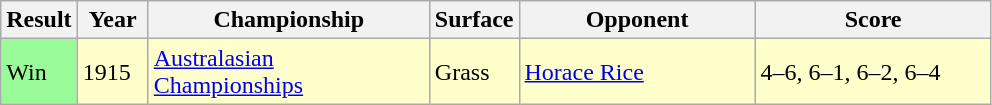<table class="sortable wikitable">
<tr>
<th style="width:40px">Result</th>
<th style="width:40px">Year</th>
<th style="width:180px">Championship</th>
<th style="width:50px">Surface</th>
<th style="width:150px">Opponent</th>
<th style="width:150px" class="unsortable">Score</th>
</tr>
<tr style="background:#ffc;">
<td style="background:#98fb98;">Win</td>
<td>1915</td>
<td><a href='#'>Australasian Championships</a></td>
<td>Grass</td>
<td> <a href='#'>Horace Rice</a></td>
<td>4–6, 6–1, 6–2, 6–4</td>
</tr>
</table>
